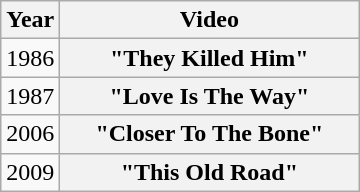<table class="wikitable plainrowheaders">
<tr>
<th>Year</th>
<th style="width:12em;">Video</th>
</tr>
<tr>
<td>1986</td>
<th scope="row">"They Killed Him"</th>
</tr>
<tr>
<td>1987</td>
<th scope="row">"Love Is The Way"</th>
</tr>
<tr>
<td>2006</td>
<th scope="row">"Closer To The Bone"</th>
</tr>
<tr>
<td>2009</td>
<th scope="row">"This Old Road"</th>
</tr>
</table>
